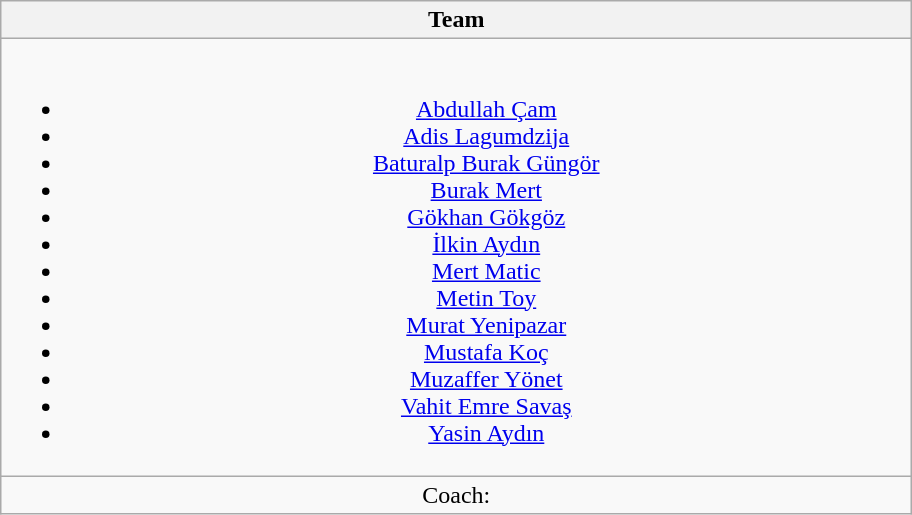<table class="wikitable" style="text-align: center;">
<tr>
<th width=600>Team</th>
</tr>
<tr>
<td><br><ul><li><a href='#'>Abdullah Çam</a></li><li><a href='#'>Adis Lagumdzija</a></li><li><a href='#'>Baturalp Burak Güngör</a></li><li><a href='#'>Burak Mert</a></li><li><a href='#'>Gökhan Gökgöz</a></li><li><a href='#'>İlkin Aydın</a></li><li><a href='#'>Mert Matic</a></li><li><a href='#'>Metin Toy</a></li><li><a href='#'>Murat Yenipazar</a></li><li><a href='#'>Mustafa Koç</a></li><li><a href='#'>Muzaffer Yönet</a></li><li><a href='#'>Vahit Emre Savaş</a></li><li><a href='#'>Yasin Aydın</a></li></ul></td>
</tr>
<tr>
<td>Coach:</td>
</tr>
</table>
